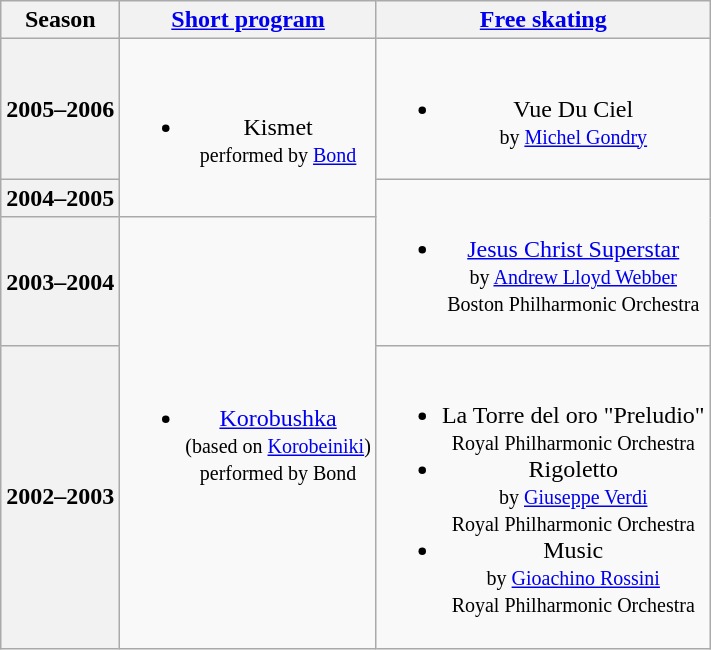<table class=wikitable style=text-align:center>
<tr>
<th>Season</th>
<th><a href='#'>Short program</a></th>
<th><a href='#'>Free skating</a></th>
</tr>
<tr>
<th>2005–2006 <br> </th>
<td rowspan="2"><br><ul><li>Kismet <br><small> performed by <a href='#'>Bond</a> </small></li></ul></td>
<td><br><ul><li>Vue Du Ciel <br><small> by <a href='#'>Michel Gondry</a> </small></li></ul></td>
</tr>
<tr>
<th>2004–2005 <br> </th>
<td rowspan="2"><br><ul><li><a href='#'>Jesus Christ Superstar</a> <br><small> by <a href='#'>Andrew Lloyd Webber</a> <br> Boston Philharmonic Orchestra </small></li></ul></td>
</tr>
<tr>
<th>2003–2004 <br> </th>
<td rowspan="2"><br><ul><li><a href='#'>Korobushka</a> <br><small> (based on <a href='#'>Korobeiniki</a>) <br> performed by Bond </small></li></ul></td>
</tr>
<tr>
<th>2002–2003 <br> </th>
<td><br><ul><li>La Torre del oro "Preludio" <br><small> Royal Philharmonic Orchestra </small></li><li>Rigoletto <br><small> by <a href='#'>Giuseppe Verdi</a> <br> Royal Philharmonic Orchestra </small></li><li>Music <br><small> by <a href='#'>Gioachino Rossini</a> <br> Royal Philharmonic Orchestra </small></li></ul></td>
</tr>
</table>
